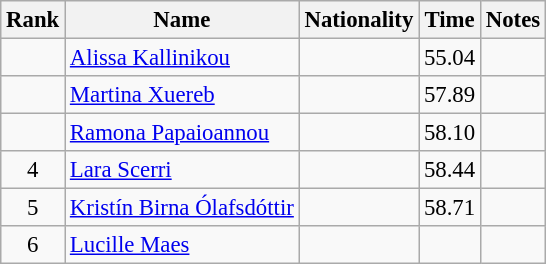<table class="wikitable sortable" style="text-align:center; font-size:95%">
<tr>
<th>Rank</th>
<th>Name</th>
<th>Nationality</th>
<th>Time</th>
<th>Notes</th>
</tr>
<tr>
<td></td>
<td align=left><a href='#'>Alissa Kallinikou</a></td>
<td align=left></td>
<td>55.04</td>
<td></td>
</tr>
<tr>
<td></td>
<td align=left><a href='#'>Martina Xuereb</a></td>
<td align=left></td>
<td>57.89</td>
<td></td>
</tr>
<tr>
<td></td>
<td align=left><a href='#'>Ramona Papaioannou</a></td>
<td align=left></td>
<td>58.10</td>
<td></td>
</tr>
<tr>
<td>4</td>
<td align=left><a href='#'>Lara Scerri</a></td>
<td align=left></td>
<td>58.44</td>
<td></td>
</tr>
<tr>
<td>5</td>
<td align=left><a href='#'>Kristín Birna Ólafsdóttir</a></td>
<td align=left></td>
<td>58.71</td>
<td></td>
</tr>
<tr>
<td>6</td>
<td align=left><a href='#'>Lucille Maes</a></td>
<td align=left></td>
<td></td>
<td></td>
</tr>
</table>
